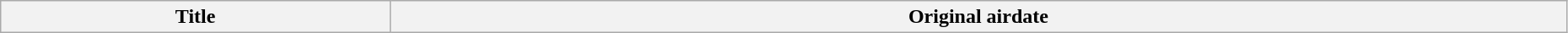<table class="wikitable plainrowheaders" style="width:98%;">
<tr>
<th>Title</th>
<th>Original airdate<br>














</th>
</tr>
</table>
